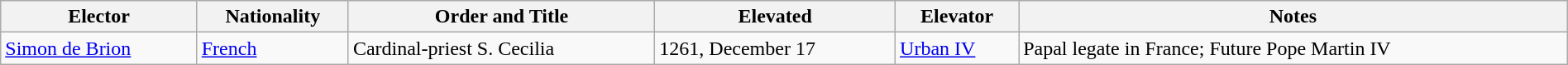<table class="wikitable sortable" style="width:100%">
<tr>
<th width="*">Elector</th>
<th width="*">Nationality</th>
<th width="*">Order and Title</th>
<th width="*">Elevated</th>
<th width="*">Elevator</th>
<th width="*">Notes</th>
</tr>
<tr valign="top">
<td><a href='#'>Simon de Brion</a></td>
<td><a href='#'>French</a></td>
<td>Cardinal-priest S. Cecilia</td>
<td>1261, December 17</td>
<td><a href='#'>Urban IV</a></td>
<td>Papal legate in France; Future Pope Martin IV</td>
</tr>
</table>
